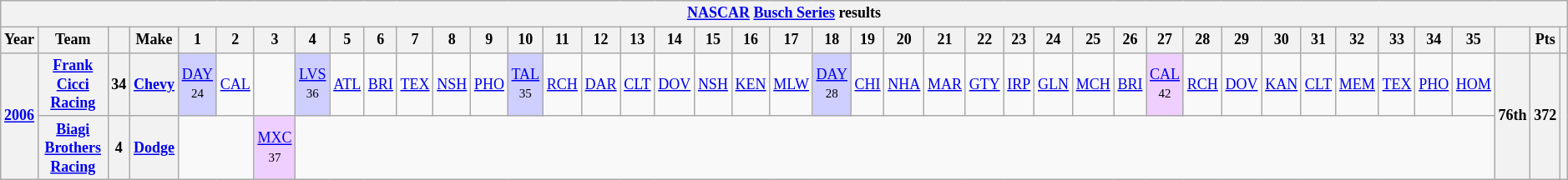<table class="wikitable" style="text-align:center; font-size:75%">
<tr>
<th colspan=42><a href='#'>NASCAR</a> <a href='#'>Busch Series</a> results</th>
</tr>
<tr>
<th scope="col">Year</th>
<th scope="col">Team</th>
<th scope="col"></th>
<th scope="col">Make</th>
<th scope="col">1</th>
<th scope="col">2</th>
<th scope="col">3</th>
<th scope="col">4</th>
<th scope="col">5</th>
<th scope="col">6</th>
<th scope="col">7</th>
<th scope="col">8</th>
<th scope="col">9</th>
<th scope="col">10</th>
<th scope="col">11</th>
<th scope="col">12</th>
<th scope="col">13</th>
<th scope="col">14</th>
<th scope="col">15</th>
<th scope="col">16</th>
<th scope="col">17</th>
<th scope="col">18</th>
<th scope="col">19</th>
<th scope="col">20</th>
<th scope="col">21</th>
<th scope="col">22</th>
<th scope="col">23</th>
<th scope="col">24</th>
<th scope="col">25</th>
<th scope="col">26</th>
<th scope="col">27</th>
<th scope="col">28</th>
<th scope="col">29</th>
<th scope="col">30</th>
<th scope="col">31</th>
<th scope="col">32</th>
<th scope="col">33</th>
<th scope="col">34</th>
<th scope="col">35</th>
<th scope="col"></th>
<th scope="col">Pts</th>
<th scope="col"></th>
</tr>
<tr>
<th rowspan="2"><a href='#'>2006</a></th>
<th><a href='#'>Frank Cicci Racing</a></th>
<th>34</th>
<th><a href='#'>Chevy</a></th>
<td style="background:#cfcfff;"><a href='#'>DAY</a><br><small>24</small></td>
<td><a href='#'>CAL</a></td>
<td></td>
<td style="background:#cfcfff;"><a href='#'>LVS</a><br><small>36</small></td>
<td><a href='#'>ATL</a></td>
<td><a href='#'>BRI</a></td>
<td><a href='#'>TEX</a></td>
<td><a href='#'>NSH</a></td>
<td><a href='#'>PHO</a></td>
<td style="background:#cfcfff;"><a href='#'>TAL</a><br><small>35</small></td>
<td><a href='#'>RCH</a></td>
<td><a href='#'>DAR</a></td>
<td><a href='#'>CLT</a></td>
<td><a href='#'>DOV</a></td>
<td><a href='#'>NSH</a></td>
<td><a href='#'>KEN</a></td>
<td><a href='#'>MLW</a></td>
<td style="background:#cfcfff;"><a href='#'>DAY</a><br><small>28</small></td>
<td><a href='#'>CHI</a></td>
<td><a href='#'>NHA</a></td>
<td><a href='#'>MAR</a></td>
<td><a href='#'>GTY</a></td>
<td><a href='#'>IRP</a></td>
<td><a href='#'>GLN</a></td>
<td><a href='#'>MCH</a></td>
<td><a href='#'>BRI</a></td>
<td style="background:#efcfff;"><a href='#'>CAL</a><br><small>42</small></td>
<td><a href='#'>RCH</a></td>
<td><a href='#'>DOV</a></td>
<td><a href='#'>KAN</a></td>
<td><a href='#'>CLT</a></td>
<td><a href='#'>MEM</a></td>
<td><a href='#'>TEX</a></td>
<td><a href='#'>PHO</a></td>
<td><a href='#'>HOM</a></td>
<th rowspan=2>76th</th>
<th rowspan=2>372</th>
<th rowspan=2></th>
</tr>
<tr>
<th><a href='#'>Biagi Brothers Racing</a></th>
<th>4</th>
<th><a href='#'>Dodge</a></th>
<td colspan=2></td>
<td style="background:#efcfff;"><a href='#'>MXC</a><br><small>37</small></td>
<td colspan=32></td>
</tr>
</table>
